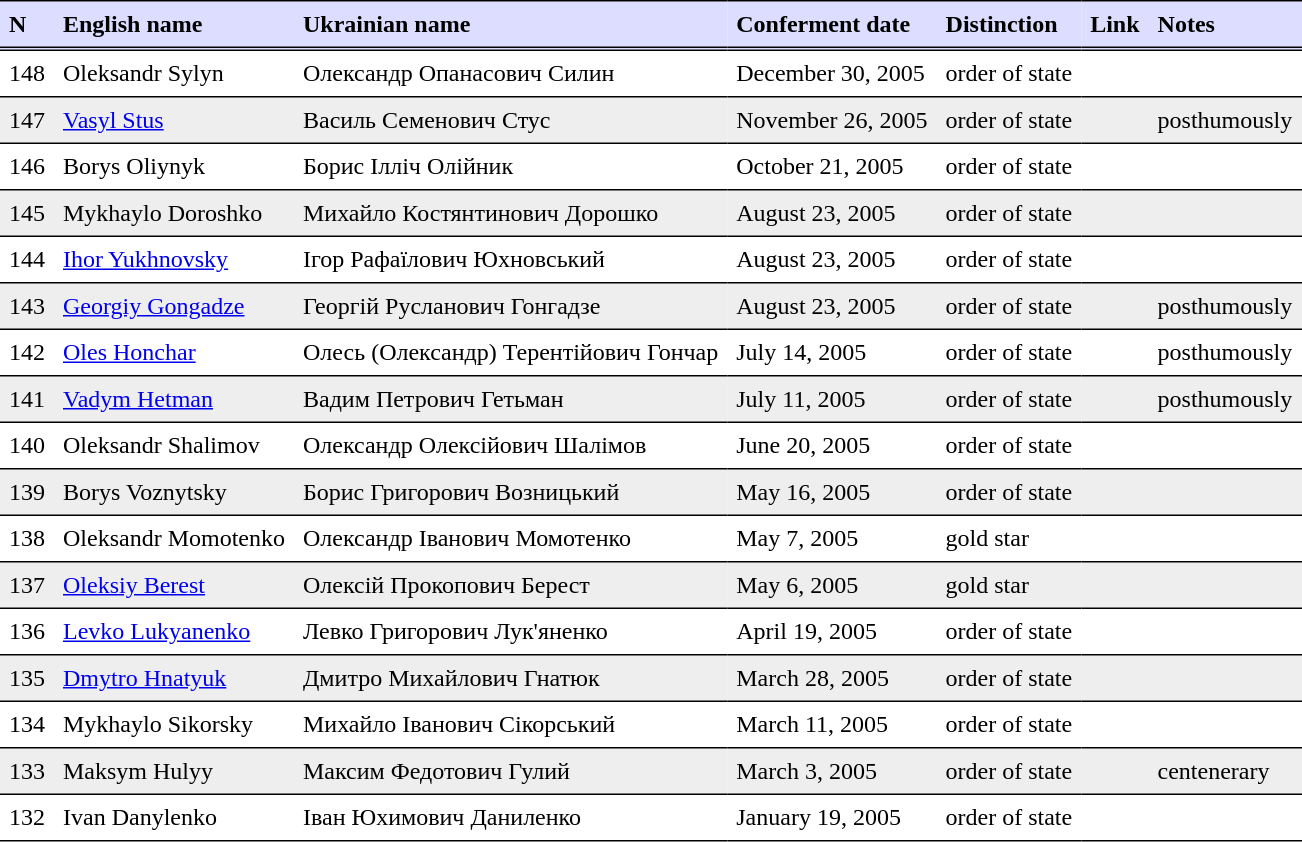<table border=1 cellspacing=0 cellpadding=6 style="border-collapse:collapse; border:0 none;" frame=void rules=rows>
<tr valign=bottom style="border-bottom:3px double black;background:#ddddff;">
<th align=left>N</th>
<th align=left>English name</th>
<th align=left>Ukrainian name</th>
<th align=left>Conferment date</th>
<th align=left>Distinction</th>
<th align=left>Link</th>
<th align=left>Notes</th>
</tr>
<tr valign=top style="border-bottom:1px solid black;">
<td>148</td>
<td>Oleksandr Sylyn</td>
<td>Олександр Опанасович Силин</td>
<td>December 30, 2005</td>
<td>order of state</td>
<td></td>
<td></td>
</tr>
<tr valign=top style="border-bottom:1px solid black;background:#eee;">
<td>147</td>
<td><a href='#'>Vasyl Stus</a></td>
<td>Василь Семенович Стус</td>
<td>November 26, 2005</td>
<td>order of state</td>
<td></td>
<td>posthumously</td>
</tr>
<tr valign=top style="border-bottom:1px solid black;">
<td>146</td>
<td>Borys Oliynyk</td>
<td>Борис Ілліч Олійник</td>
<td>October 21, 2005</td>
<td>order of state</td>
<td></td>
<td></td>
</tr>
<tr valign=top style="border-bottom:1px solid black;background:#eee;">
<td>145</td>
<td>Mykhaylo Doroshko</td>
<td>Михайло Костянтинович Дорошко</td>
<td>August 23, 2005</td>
<td>order of state</td>
<td></td>
<td></td>
</tr>
<tr valign=top style="border-bottom:1px solid black;">
<td>144</td>
<td><a href='#'>Ihor Yukhnovsky</a></td>
<td>Ігор Рафаїлович Юхновський</td>
<td>August 23, 2005</td>
<td>order of state</td>
<td></td>
<td></td>
</tr>
<tr valign=top style="border-bottom:1px solid black;background:#eee;">
<td>143</td>
<td><a href='#'>Georgiy Gongadze</a></td>
<td>Георгій Русланович Гонгадзе</td>
<td>August 23, 2005</td>
<td>order of state</td>
<td></td>
<td>posthumously</td>
</tr>
<tr valign=top style="border-bottom:1px solid black;">
<td>142</td>
<td><a href='#'>Oles Honchar</a></td>
<td>Олесь (Олександр) Терентійович Гончар</td>
<td>July 14, 2005</td>
<td>order of state</td>
<td></td>
<td>posthumously</td>
</tr>
<tr valign=top style="border-bottom:1px solid black;background:#eee;">
<td>141</td>
<td><a href='#'>Vadym Hetman</a></td>
<td>Вадим Петрович Гетьман</td>
<td>July 11, 2005</td>
<td>order of state</td>
<td></td>
<td>posthumously</td>
</tr>
<tr valign=top style="border-bottom:1px solid black;">
<td>140</td>
<td>Oleksandr Shalimov</td>
<td>Олександр Олексійович Шалімов</td>
<td>June 20, 2005</td>
<td>order of state</td>
<td></td>
<td></td>
</tr>
<tr valign=top style="border-bottom:1px solid black;background:#eee;">
<td>139</td>
<td>Borys Voznytsky</td>
<td>Борис Григорович Возницький</td>
<td>May 16, 2005</td>
<td>order of state</td>
<td></td>
<td></td>
</tr>
<tr valign=top style="border-bottom:1px solid black;">
<td>138</td>
<td>Oleksandr Momotenko</td>
<td>Олександр Іванович Момотенко</td>
<td>May 7, 2005</td>
<td>gold star</td>
<td></td>
<td></td>
</tr>
<tr valign=top style="border-bottom:1px solid black;background:#eee;">
<td>137</td>
<td><a href='#'>Oleksiy Berest</a></td>
<td>Олексій Прокопович Берест</td>
<td>May 6, 2005</td>
<td>gold star</td>
<td></td>
<td></td>
</tr>
<tr valign=top style="border-bottom:1px solid black;">
<td>136</td>
<td><a href='#'>Levko Lukyanenko</a></td>
<td>Левко Григорович Лук'яненко</td>
<td>April 19, 2005</td>
<td>order of state</td>
<td></td>
<td></td>
</tr>
<tr valign=top style="border-bottom:1px solid black;background:#eee;">
<td>135</td>
<td><a href='#'>Dmytro Hnatyuk</a></td>
<td>Дмитро Михайлович Гнатюк</td>
<td>March 28, 2005</td>
<td>order of state</td>
<td></td>
<td></td>
</tr>
<tr valign=top style="border-bottom:1px solid black;">
<td>134</td>
<td>Mykhaylo Sikorsky</td>
<td>Михайло Іванович Сікорський</td>
<td>March 11, 2005</td>
<td>order of state</td>
<td></td>
<td></td>
</tr>
<tr valign=top style="border-bottom:1px solid black;background:#eee;">
<td>133</td>
<td>Maksym Hulyy</td>
<td>Максим Федотович Гулий</td>
<td>March 3, 2005</td>
<td>order of state</td>
<td></td>
<td>centenerary</td>
</tr>
<tr valign=top style="border-bottom:1px solid black;">
<td>132</td>
<td>Ivan Danylenko</td>
<td>Іван Юхимович Даниленко</td>
<td>January 19, 2005</td>
<td>order of state</td>
<td></td>
<td></td>
</tr>
</table>
